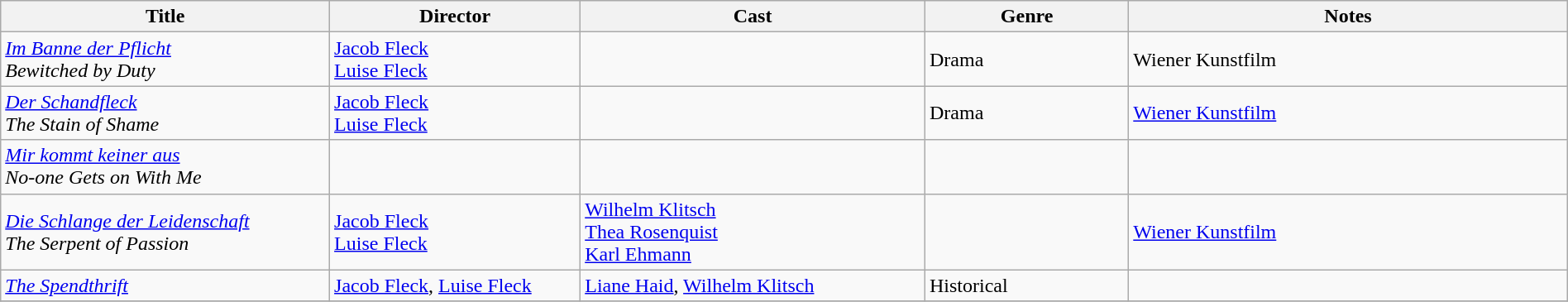<table class="wikitable" width= "100%">
<tr>
<th width=21%>Title</th>
<th width=16%>Director</th>
<th width=22%>Cast</th>
<th width=13%>Genre</th>
<th width=28%>Notes</th>
</tr>
<tr>
<td><em><a href='#'>Im Banne der Pflicht</a></em><br><em>Bewitched by Duty</em></td>
<td><a href='#'>Jacob Fleck</a><br><a href='#'>Luise Fleck</a></td>
<td></td>
<td>Drama</td>
<td>Wiener Kunstfilm</td>
</tr>
<tr>
<td><em><a href='#'>Der Schandfleck</a></em><br><em>The Stain of Shame</em></td>
<td><a href='#'>Jacob Fleck</a><br><a href='#'>Luise Fleck</a></td>
<td></td>
<td>Drama</td>
<td><a href='#'>Wiener Kunstfilm</a></td>
</tr>
<tr>
<td><em><a href='#'>Mir kommt keiner aus</a></em><br><em>No-one Gets on With Me</em></td>
<td></td>
<td></td>
<td></td>
<td></td>
</tr>
<tr>
<td><em><a href='#'>Die Schlange der Leidenschaft</a></em><br><em>The Serpent of Passion</em></td>
<td><a href='#'>Jacob Fleck</a><br><a href='#'>Luise Fleck</a></td>
<td><a href='#'>Wilhelm Klitsch</a><br><a href='#'>Thea Rosenquist</a><br><a href='#'>Karl Ehmann</a></td>
<td></td>
<td><a href='#'>Wiener Kunstfilm</a></td>
</tr>
<tr>
<td><em><a href='#'>The Spendthrift</a></em></td>
<td><a href='#'>Jacob Fleck</a>, <a href='#'>Luise Fleck</a></td>
<td><a href='#'>Liane Haid</a>, <a href='#'>Wilhelm Klitsch</a></td>
<td>Historical</td>
<td></td>
</tr>
<tr>
</tr>
</table>
